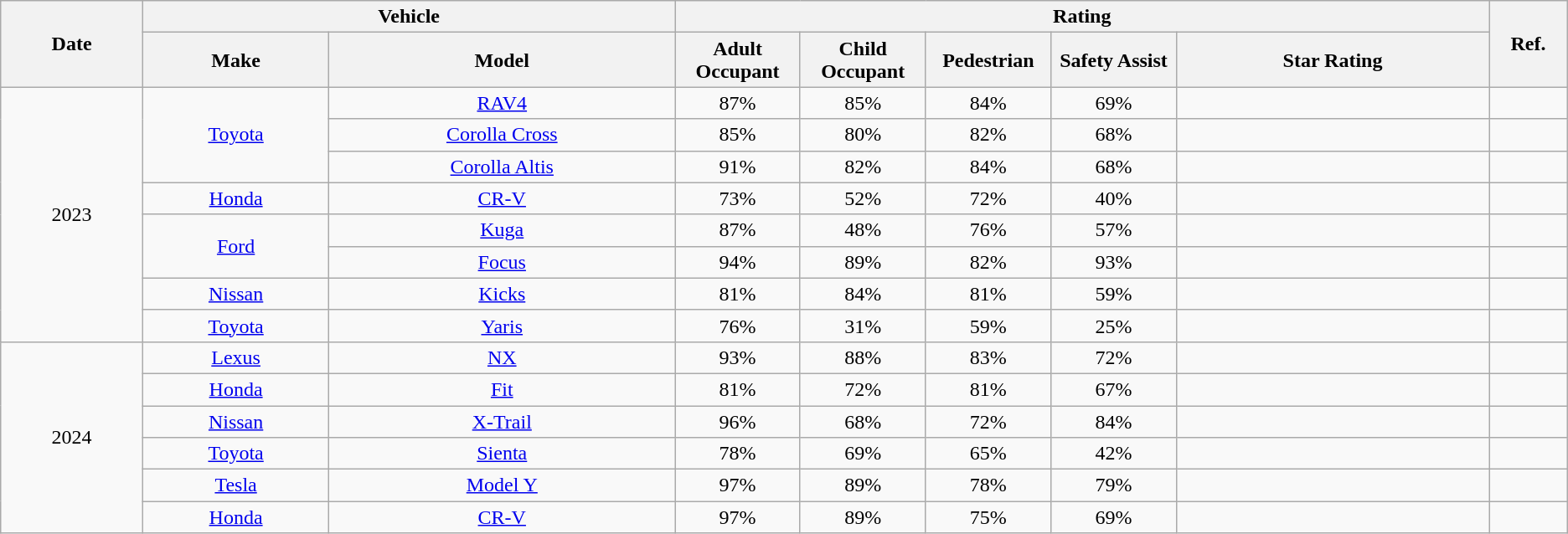<table class="wikitable sortable" style="text-align:center">
<tr>
<th rowspan="2">Date</th>
<th colspan="2">Vehicle</th>
<th colspan="5">Rating</th>
<th rowspan="2" width=5% class="unsortable">Ref.</th>
</tr>
<tr>
<th>Make</th>
<th>Model</th>
<th width=8%>Adult Occupant</th>
<th width=8%>Child Occupant</th>
<th width=8%>Pedestrian</th>
<th width=8%>Safety Assist</th>
<th>Star Rating</th>
</tr>
<tr>
<td rowspan="8">2023</td>
<td rowspan="3"><a href='#'>Toyota</a></td>
<td><a href='#'>RAV4</a></td>
<td>87%</td>
<td>85%</td>
<td>84%</td>
<td>69%</td>
<td></td>
<td></td>
</tr>
<tr>
<td><a href='#'>Corolla Cross</a></td>
<td>85%</td>
<td>80%</td>
<td>82%</td>
<td>68%</td>
<td></td>
<td></td>
</tr>
<tr>
<td><a href='#'>Corolla Altis</a></td>
<td>91%</td>
<td>82%</td>
<td>84%</td>
<td>68%</td>
<td></td>
<td></td>
</tr>
<tr>
<td><a href='#'>Honda</a></td>
<td><a href='#'>CR-V</a></td>
<td>73%</td>
<td>52%</td>
<td>72%</td>
<td>40%</td>
<td></td>
<td></td>
</tr>
<tr>
<td rowspan="2"><a href='#'>Ford</a></td>
<td><a href='#'>Kuga</a></td>
<td>87%</td>
<td>48%</td>
<td>76%</td>
<td>57%</td>
<td></td>
<td></td>
</tr>
<tr>
<td><a href='#'>Focus</a></td>
<td>94%</td>
<td>89%</td>
<td>82%</td>
<td>93%</td>
<td></td>
<td></td>
</tr>
<tr>
<td><a href='#'>Nissan</a></td>
<td><a href='#'>Kicks</a></td>
<td>81%</td>
<td>84%</td>
<td>81%</td>
<td>59%</td>
<td></td>
<td></td>
</tr>
<tr>
<td><a href='#'>Toyota</a></td>
<td><a href='#'>Yaris</a></td>
<td>76%</td>
<td>31%</td>
<td>59%</td>
<td>25%</td>
<td></td>
<td></td>
</tr>
<tr>
<td rowspan="6">2024</td>
<td><a href='#'>Lexus</a></td>
<td><a href='#'>NX</a></td>
<td>93%</td>
<td>88%</td>
<td>83%</td>
<td>72%</td>
<td></td>
<td></td>
</tr>
<tr>
<td><a href='#'>Honda</a></td>
<td><a href='#'>Fit</a></td>
<td>81%</td>
<td>72%</td>
<td>81%</td>
<td>67%</td>
<td></td>
<td></td>
</tr>
<tr>
<td><a href='#'>Nissan</a></td>
<td><a href='#'>X-Trail</a></td>
<td>96%</td>
<td>68%</td>
<td>72%</td>
<td>84%</td>
<td></td>
<td></td>
</tr>
<tr>
<td><a href='#'>Toyota</a></td>
<td><a href='#'>Sienta</a></td>
<td>78%</td>
<td>69%</td>
<td>65%</td>
<td>42%</td>
<td></td>
<td></td>
</tr>
<tr>
<td><a href='#'>Tesla</a></td>
<td><a href='#'>Model Y</a></td>
<td>97%</td>
<td>89%</td>
<td>78%</td>
<td>79%</td>
<td></td>
<td></td>
</tr>
<tr>
<td><a href='#'>Honda</a></td>
<td><a href='#'>CR-V</a></td>
<td>97%</td>
<td>89%</td>
<td>75%</td>
<td>69%</td>
<td></td>
<td></td>
</tr>
</table>
